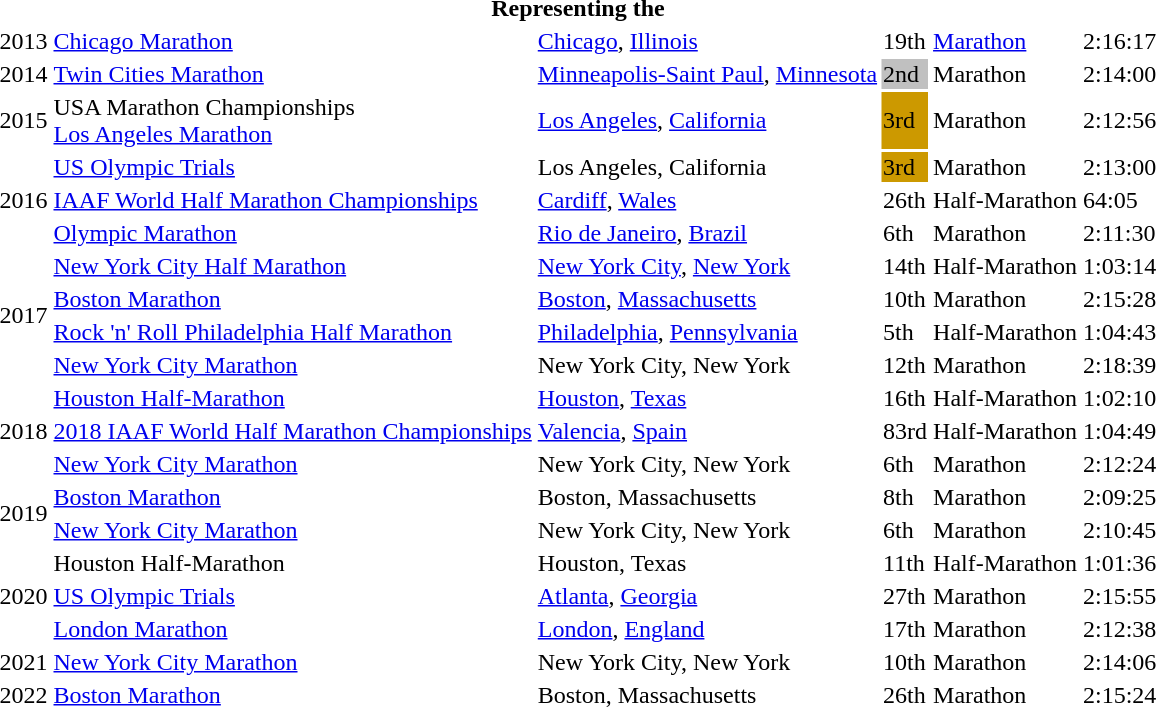<table>
<tr>
<th colspan="6">Representing the </th>
</tr>
<tr>
<td>2013</td>
<td><a href='#'>Chicago Marathon</a></td>
<td><a href='#'>Chicago</a>, <a href='#'>Illinois</a></td>
<td>19th</td>
<td><a href='#'>Marathon</a></td>
<td>2:16:17</td>
</tr>
<tr>
<td>2014</td>
<td><a href='#'>Twin Cities Marathon</a></td>
<td><a href='#'>Minneapolis-Saint Paul</a>, <a href='#'>Minnesota</a></td>
<td bgcolor=silver>2nd</td>
<td>Marathon</td>
<td>2:14:00</td>
</tr>
<tr>
<td>2015</td>
<td>USA Marathon Championships<br><a href='#'>Los Angeles Marathon</a></td>
<td><a href='#'>Los Angeles</a>, <a href='#'>California</a></td>
<td bgcolor=cc9900>3rd</td>
<td>Marathon</td>
<td>2:12:56</td>
</tr>
<tr>
<td rowspan=3>2016</td>
<td><a href='#'>US Olympic Trials</a></td>
<td>Los Angeles, California</td>
<td bgcolor=cc9900>3rd</td>
<td>Marathon</td>
<td>2:13:00</td>
</tr>
<tr>
<td><a href='#'>IAAF World Half Marathon Championships</a></td>
<td><a href='#'>Cardiff</a>, <a href='#'>Wales</a></td>
<td>26th</td>
<td>Half-Marathon</td>
<td>64:05</td>
</tr>
<tr>
<td><a href='#'>Olympic Marathon</a></td>
<td><a href='#'>Rio de Janeiro</a>, <a href='#'>Brazil</a></td>
<td>6th</td>
<td>Marathon</td>
<td>2:11:30</td>
</tr>
<tr>
<td rowspan=4>2017</td>
<td><a href='#'>New York City Half Marathon</a></td>
<td><a href='#'>New York City</a>, <a href='#'>New York</a></td>
<td>14th</td>
<td>Half-Marathon</td>
<td>1:03:14 </td>
</tr>
<tr>
<td><a href='#'>Boston Marathon</a></td>
<td><a href='#'>Boston</a>, <a href='#'>Massachusetts</a></td>
<td>10th</td>
<td>Marathon</td>
<td>2:15:28 </td>
</tr>
<tr>
<td><a href='#'>Rock 'n' Roll Philadelphia Half Marathon</a></td>
<td><a href='#'>Philadelphia</a>, <a href='#'>Pennsylvania</a></td>
<td>5th</td>
<td>Half-Marathon</td>
<td>1:04:43</td>
</tr>
<tr>
<td><a href='#'>New York City Marathon</a></td>
<td>New York City, New York</td>
<td>12th</td>
<td>Marathon</td>
<td>2:18:39</td>
</tr>
<tr>
<td rowspan=3>2018</td>
<td><a href='#'>Houston Half-Marathon</a></td>
<td><a href='#'>Houston</a>, <a href='#'>Texas</a></td>
<td>16th</td>
<td>Half-Marathon</td>
<td>1:02:10</td>
</tr>
<tr>
<td><a href='#'>2018 IAAF World Half Marathon Championships</a></td>
<td><a href='#'>Valencia</a>, <a href='#'>Spain</a></td>
<td>83rd</td>
<td>Half-Marathon</td>
<td>1:04:49 </td>
</tr>
<tr>
<td><a href='#'>New York City Marathon</a></td>
<td>New York City, New York</td>
<td>6th</td>
<td>Marathon</td>
<td>2:12:24</td>
</tr>
<tr>
<td rowspan=2>2019</td>
<td><a href='#'>Boston Marathon</a></td>
<td>Boston, Massachusetts</td>
<td>8th</td>
<td>Marathon</td>
<td>2:09:25 </td>
</tr>
<tr>
<td><a href='#'>New York City Marathon</a></td>
<td>New York City, New York</td>
<td>6th</td>
<td>Marathon</td>
<td>2:10:45</td>
</tr>
<tr>
<td rowspan=3>2020</td>
<td>Houston Half-Marathon</td>
<td>Houston, Texas</td>
<td>11th</td>
<td>Half-Marathon</td>
<td>1:01:36</td>
</tr>
<tr>
<td><a href='#'>US Olympic Trials</a></td>
<td><a href='#'>Atlanta</a>, <a href='#'>Georgia</a></td>
<td>27th</td>
<td>Marathon</td>
<td>2:15:55</td>
</tr>
<tr>
<td><a href='#'>London Marathon</a></td>
<td><a href='#'>London</a>, <a href='#'>England</a></td>
<td>17th</td>
<td>Marathon</td>
<td>2:12:38</td>
</tr>
<tr>
<td rowspan=1>2021</td>
<td><a href='#'>New York City Marathon</a></td>
<td>New York City, New York</td>
<td>10th</td>
<td>Marathon</td>
<td>2:14:06</td>
</tr>
<tr>
<td>2022</td>
<td><a href='#'>Boston Marathon</a></td>
<td>Boston, Massachusetts</td>
<td>26th</td>
<td>Marathon</td>
<td>2:15:24</td>
</tr>
</table>
